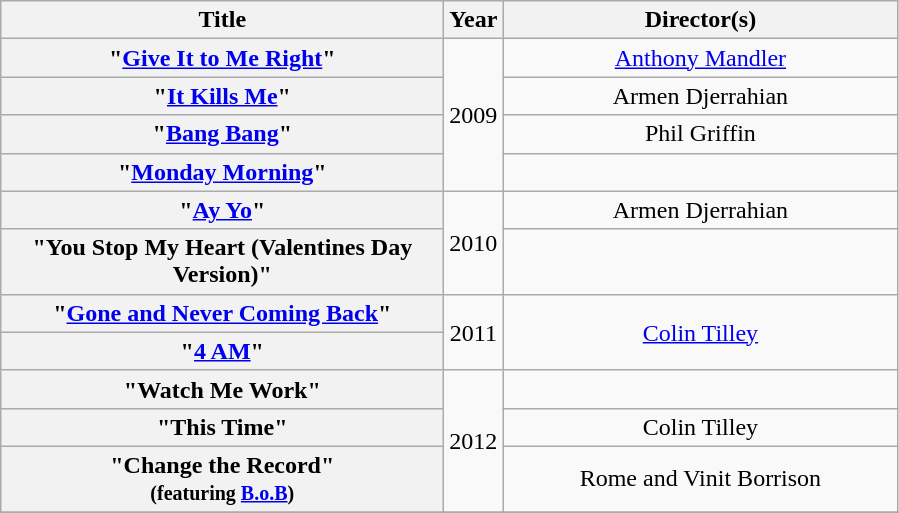<table class="wikitable plainrowheaders" style="text-align:center;">
<tr>
<th scope="col" style="width:18em;">Title</th>
<th scope="col">Year</th>
<th scope="col" style="width:16em;">Director(s)</th>
</tr>
<tr>
<th scope="row">"<a href='#'>Give It to Me Right</a>"</th>
<td rowspan="4">2009</td>
<td><a href='#'>Anthony Mandler</a></td>
</tr>
<tr>
<th scope="row">"<a href='#'>It Kills Me</a>"</th>
<td>Armen Djerrahian</td>
</tr>
<tr>
<th scope="row">"<a href='#'>Bang Bang</a>"</th>
<td>Phil Griffin</td>
</tr>
<tr>
<th scope="row">"<a href='#'>Monday Morning</a>"</th>
<td></td>
</tr>
<tr>
<th scope="row">"<a href='#'>Ay Yo</a>"</th>
<td rowspan="2">2010</td>
<td>Armen Djerrahian</td>
</tr>
<tr>
<th scope="row">"You Stop My Heart (Valentines Day Version)"</th>
<td></td>
</tr>
<tr>
<th scope="row">"<a href='#'>Gone and Never Coming Back</a>"</th>
<td rowspan="2">2011</td>
<td rowspan="2"><a href='#'>Colin Tilley</a></td>
</tr>
<tr>
<th scope="row">"<a href='#'>4 AM</a>"</th>
</tr>
<tr>
<th scope="row">"Watch Me Work"</th>
<td rowspan="3">2012</td>
<td></td>
</tr>
<tr>
<th scope="row">"This Time"</th>
<td>Colin Tilley</td>
</tr>
<tr>
<th scope="row">"Change the Record"<br><small>(featuring <a href='#'>B.o.B</a>)</small></th>
<td>Rome and Vinit Borrison</td>
</tr>
<tr>
</tr>
</table>
